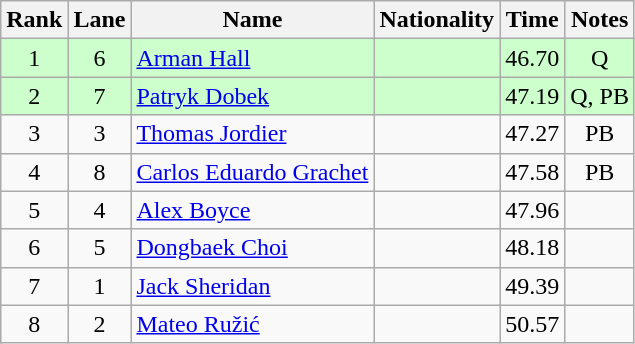<table class="wikitable sortable" style="text-align:center">
<tr>
<th>Rank</th>
<th>Lane</th>
<th>Name</th>
<th>Nationality</th>
<th>Time</th>
<th>Notes</th>
</tr>
<tr bgcolor=ccffcc>
<td align=center>1</td>
<td align=center>6</td>
<td align=left><a href='#'>Arman Hall</a></td>
<td align=left></td>
<td>46.70</td>
<td>Q</td>
</tr>
<tr bgcolor=ccffcc>
<td align=center>2</td>
<td align=center>7</td>
<td align=left><a href='#'>Patryk Dobek</a></td>
<td align=left></td>
<td>47.19</td>
<td>Q, PB</td>
</tr>
<tr>
<td align=center>3</td>
<td align=center>3</td>
<td align=left><a href='#'>Thomas Jordier</a></td>
<td align=left></td>
<td>47.27</td>
<td>PB</td>
</tr>
<tr>
<td align=center>4</td>
<td align=center>8</td>
<td align=left><a href='#'>Carlos Eduardo Grachet</a></td>
<td align=left></td>
<td>47.58</td>
<td>PB</td>
</tr>
<tr>
<td align=center>5</td>
<td align=center>4</td>
<td align=left><a href='#'>Alex Boyce</a></td>
<td align=left></td>
<td>47.96</td>
<td></td>
</tr>
<tr>
<td align=center>6</td>
<td align=center>5</td>
<td align=left><a href='#'>Dongbaek Choi</a></td>
<td align=left></td>
<td>48.18</td>
<td></td>
</tr>
<tr>
<td align=center>7</td>
<td align=center>1</td>
<td align=left><a href='#'>Jack Sheridan</a></td>
<td align=left></td>
<td>49.39</td>
<td></td>
</tr>
<tr>
<td align=center>8</td>
<td align=center>2</td>
<td align=left><a href='#'>Mateo Ružić</a></td>
<td align=left></td>
<td>50.57</td>
<td></td>
</tr>
</table>
